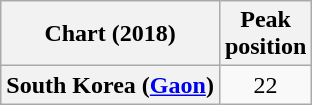<table class="wikitable plainrowheaders" style="text-align:center">
<tr>
<th scope="col">Chart (2018)</th>
<th scope="col">Peak<br>position</th>
</tr>
<tr>
<th scope="row">South Korea (<a href='#'>Gaon</a>)</th>
<td>22</td>
</tr>
</table>
